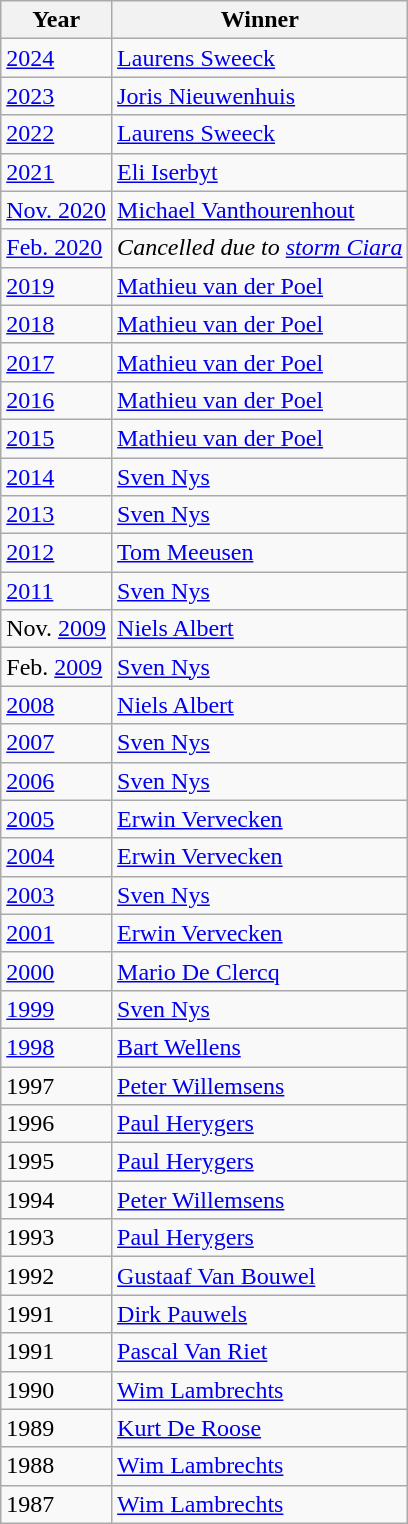<table class="wikitable">
<tr>
<th>Year</th>
<th>Winner</th>
</tr>
<tr>
<td><a href='#'>2024</a></td>
<td> <a href='#'>Laurens Sweeck</a></td>
</tr>
<tr>
<td><a href='#'>2023</a></td>
<td> <a href='#'>Joris Nieuwenhuis</a></td>
</tr>
<tr>
<td><a href='#'>2022</a></td>
<td> <a href='#'>Laurens Sweeck</a></td>
</tr>
<tr>
<td><a href='#'>2021</a></td>
<td> <a href='#'>Eli Iserbyt</a></td>
</tr>
<tr>
<td><a href='#'>Nov. 2020</a></td>
<td> <a href='#'>Michael Vanthourenhout</a></td>
</tr>
<tr>
<td><a href='#'>Feb. 2020</a></td>
<td colspan=2 align=center><em>Cancelled due to <a href='#'>storm Ciara</a></em></td>
</tr>
<tr>
<td><a href='#'>2019</a></td>
<td> <a href='#'>Mathieu van der Poel</a></td>
</tr>
<tr>
<td><a href='#'>2018</a></td>
<td> <a href='#'>Mathieu van der Poel</a></td>
</tr>
<tr>
<td><a href='#'>2017</a></td>
<td> <a href='#'>Mathieu van der Poel</a></td>
</tr>
<tr>
<td><a href='#'>2016</a></td>
<td> <a href='#'>Mathieu van der Poel</a></td>
</tr>
<tr>
<td><a href='#'>2015</a></td>
<td> <a href='#'>Mathieu van der Poel</a></td>
</tr>
<tr>
<td><a href='#'>2014</a></td>
<td> <a href='#'>Sven Nys</a></td>
</tr>
<tr>
<td><a href='#'>2013</a></td>
<td> <a href='#'>Sven Nys</a></td>
</tr>
<tr>
<td><a href='#'>2012</a></td>
<td> <a href='#'>Tom Meeusen</a></td>
</tr>
<tr>
<td><a href='#'>2011</a></td>
<td> <a href='#'>Sven Nys</a></td>
</tr>
<tr>
<td>Nov. <a href='#'>2009</a></td>
<td> <a href='#'>Niels Albert</a></td>
</tr>
<tr>
<td>Feb. <a href='#'>2009</a></td>
<td> <a href='#'>Sven Nys</a></td>
</tr>
<tr>
<td><a href='#'>2008</a></td>
<td> <a href='#'>Niels Albert</a></td>
</tr>
<tr>
<td><a href='#'>2007</a></td>
<td> <a href='#'>Sven Nys</a></td>
</tr>
<tr>
<td><a href='#'>2006</a></td>
<td> <a href='#'>Sven Nys</a></td>
</tr>
<tr>
<td><a href='#'>2005</a></td>
<td> <a href='#'>Erwin Vervecken</a></td>
</tr>
<tr>
<td><a href='#'>2004</a></td>
<td> <a href='#'>Erwin Vervecken</a></td>
</tr>
<tr>
<td><a href='#'>2003</a></td>
<td> <a href='#'>Sven Nys</a></td>
</tr>
<tr>
<td><a href='#'>2001</a></td>
<td> <a href='#'>Erwin Vervecken</a></td>
</tr>
<tr>
<td><a href='#'>2000</a></td>
<td> <a href='#'>Mario De Clercq</a></td>
</tr>
<tr>
<td><a href='#'>1999</a></td>
<td> <a href='#'>Sven Nys</a></td>
</tr>
<tr>
<td><a href='#'>1998</a></td>
<td> <a href='#'>Bart Wellens</a></td>
</tr>
<tr>
<td>1997</td>
<td> <a href='#'>Peter Willemsens</a></td>
</tr>
<tr>
<td>1996</td>
<td> <a href='#'>Paul Herygers</a></td>
</tr>
<tr>
<td>1995</td>
<td> <a href='#'>Paul Herygers</a></td>
</tr>
<tr>
<td>1994</td>
<td> <a href='#'>Peter Willemsens</a></td>
</tr>
<tr>
<td>1993</td>
<td> <a href='#'>Paul Herygers</a></td>
</tr>
<tr>
<td>1992</td>
<td> <a href='#'>Gustaaf Van Bouwel</a></td>
</tr>
<tr>
<td>1991</td>
<td> <a href='#'>Dirk Pauwels</a></td>
</tr>
<tr>
<td>1991</td>
<td> <a href='#'>Pascal Van Riet</a></td>
</tr>
<tr>
<td>1990</td>
<td> <a href='#'>Wim Lambrechts</a></td>
</tr>
<tr>
<td>1989</td>
<td> <a href='#'>Kurt De Roose</a></td>
</tr>
<tr>
<td>1988</td>
<td> <a href='#'>Wim Lambrechts</a></td>
</tr>
<tr>
<td>1987</td>
<td> <a href='#'>Wim Lambrechts</a></td>
</tr>
</table>
